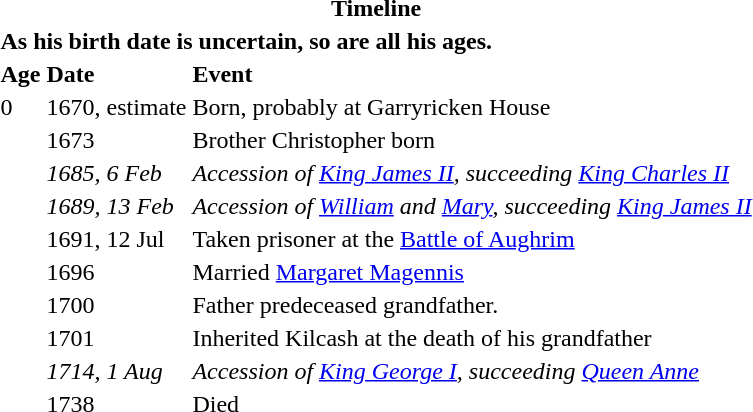<table>
<tr>
<th colspan=3>Timeline</th>
</tr>
<tr>
<td colspan=3><strong>As his birth date is uncertain, so are all his ages.</strong></td>
</tr>
<tr>
<th align="left">Age</th>
<th align="left">Date</th>
<th align="left">Event</th>
</tr>
<tr>
<td>0</td>
<td>1670, estimate</td>
<td>Born, probably at Garryricken House</td>
</tr>
<tr>
<td></td>
<td>1673</td>
<td>Brother Christopher born</td>
</tr>
<tr>
<td></td>
<td><em>1685, 6 Feb</em></td>
<td><em>Accession of <a href='#'>King James II</a>, succeeding <a href='#'>King Charles II</a></em></td>
</tr>
<tr>
<td></td>
<td><em>1689, 13 Feb</em></td>
<td><em>Accession of <a href='#'>William</a> and <a href='#'>Mary</a>, succeeding <a href='#'>King James II</a></em></td>
</tr>
<tr>
<td></td>
<td>1691, 12 Jul</td>
<td>Taken prisoner at the <a href='#'>Battle of Aughrim</a></td>
</tr>
<tr>
<td></td>
<td>1696</td>
<td>Married <a href='#'>Margaret Magennis</a></td>
</tr>
<tr>
<td></td>
<td>1700</td>
<td>Father predeceased grandfather.</td>
</tr>
<tr>
<td></td>
<td>1701</td>
<td>Inherited Kilcash at the death of his grandfather</td>
</tr>
<tr>
<td></td>
<td><em>1714, 1 Aug</em></td>
<td><em>Accession of <a href='#'>King George I</a>, succeeding <a href='#'> Queen Anne</a></em></td>
</tr>
<tr>
<td></td>
<td>1738</td>
<td>Died</td>
</tr>
</table>
